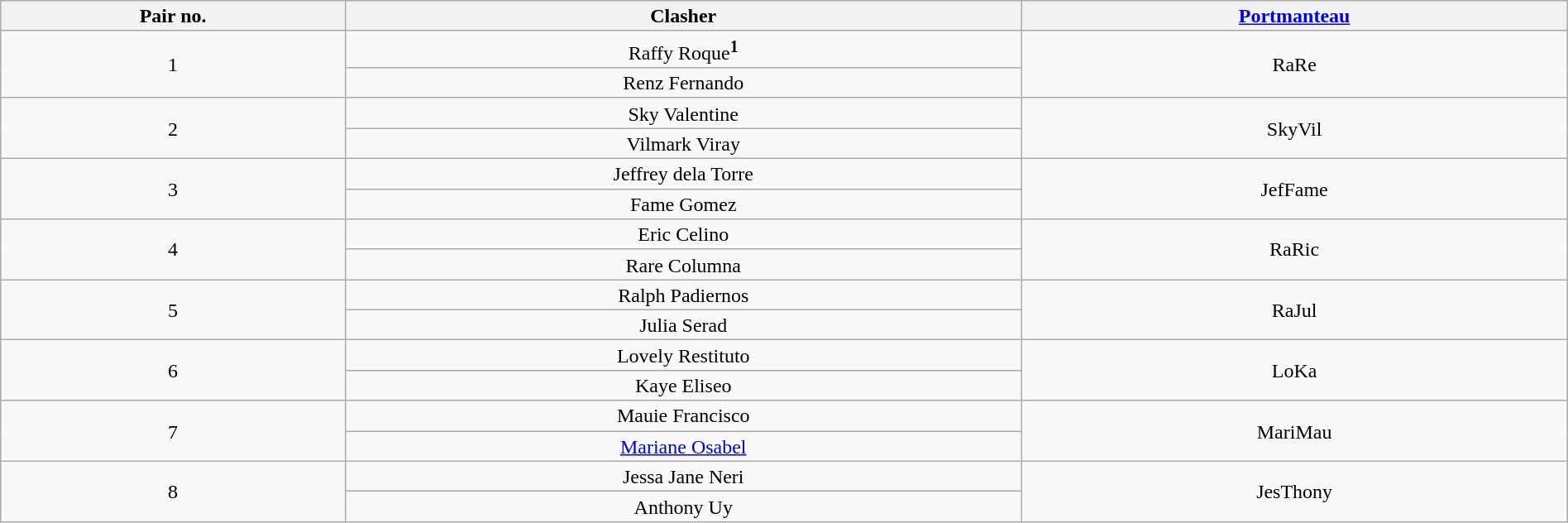<table class="wikitable collapsible collapsed" style="text-align:center; line-height:17px; width:100%;">
<tr>
<th>Pair no.</th>
<th>Clasher</th>
<th><a href='#'>Portmanteau</a></th>
</tr>
<tr>
<td rowspan="2">1</td>
<td>Raffy Roque<sup><strong>1</strong></sup></td>
<td rowspan="2">RaRe</td>
</tr>
<tr>
<td>Renz Fernando</td>
</tr>
<tr>
<td rowspan="2">2</td>
<td>Sky Valentine</td>
<td rowspan="2">SkyVil</td>
</tr>
<tr>
<td>Vilmark Viray</td>
</tr>
<tr>
<td rowspan="2">3</td>
<td>Jeffrey dela Torre</td>
<td rowspan="2">JefFame</td>
</tr>
<tr>
<td>Fame Gomez</td>
</tr>
<tr>
<td rowspan="2">4</td>
<td>Eric Celino</td>
<td rowspan="2">RaRic</td>
</tr>
<tr>
<td>Rare Columna</td>
</tr>
<tr>
<td rowspan="2">5</td>
<td>Ralph Padiernos</td>
<td rowspan="2">RaJul</td>
</tr>
<tr>
<td>Julia Serad</td>
</tr>
<tr>
<td rowspan="2">6</td>
<td>Lovely Restituto</td>
<td rowspan="2">LoKa</td>
</tr>
<tr>
<td>Kaye Eliseo</td>
</tr>
<tr>
<td rowspan="2">7</td>
<td>Mauie Francisco</td>
<td rowspan="2">MariMau</td>
</tr>
<tr>
<td><a href='#'>Mariane Osabel</a></td>
</tr>
<tr>
<td rowspan="2">8</td>
<td>Jessa Jane Neri</td>
<td rowspan="2">JesThony</td>
</tr>
<tr>
<td>Anthony Uy</td>
</tr>
</table>
